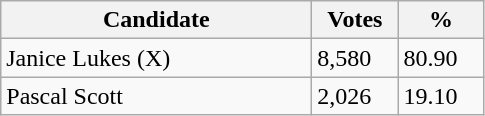<table class="wikitable">
<tr>
<th bgcolor="#DDDDFF" width="200px">Candidate</th>
<th bgcolor="#DDDDFF" width="50px">Votes</th>
<th bgcolor="#DDDDFF" width="50px">%</th>
</tr>
<tr>
<td>Janice Lukes (X)</td>
<td>8,580</td>
<td>80.90</td>
</tr>
<tr>
<td>Pascal Scott</td>
<td>2,026</td>
<td>19.10</td>
</tr>
</table>
